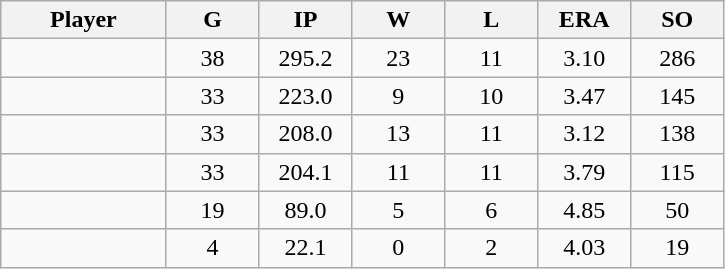<table class="wikitable sortable">
<tr>
<th bgcolor="#DDDDFF" width="16%">Player</th>
<th bgcolor="#DDDDFF" width="9%">G</th>
<th bgcolor="#DDDDFF" width="9%">IP</th>
<th bgcolor="#DDDDFF" width="9%">W</th>
<th bgcolor="#DDDDFF" width="9%">L</th>
<th bgcolor="#DDDDFF" width="9%">ERA</th>
<th bgcolor="#DDDDFF" width="9%">SO</th>
</tr>
<tr align="center">
<td></td>
<td>38</td>
<td>295.2</td>
<td>23</td>
<td>11</td>
<td>3.10</td>
<td>286</td>
</tr>
<tr align="center">
<td></td>
<td>33</td>
<td>223.0</td>
<td>9</td>
<td>10</td>
<td>3.47</td>
<td>145</td>
</tr>
<tr align="center">
<td></td>
<td>33</td>
<td>208.0</td>
<td>13</td>
<td>11</td>
<td>3.12</td>
<td>138</td>
</tr>
<tr align="center">
<td></td>
<td>33</td>
<td>204.1</td>
<td>11</td>
<td>11</td>
<td>3.79</td>
<td>115</td>
</tr>
<tr align="center">
<td></td>
<td>19</td>
<td>89.0</td>
<td>5</td>
<td>6</td>
<td>4.85</td>
<td>50</td>
</tr>
<tr align="center">
<td></td>
<td>4</td>
<td>22.1</td>
<td>0</td>
<td>2</td>
<td>4.03</td>
<td>19</td>
</tr>
</table>
